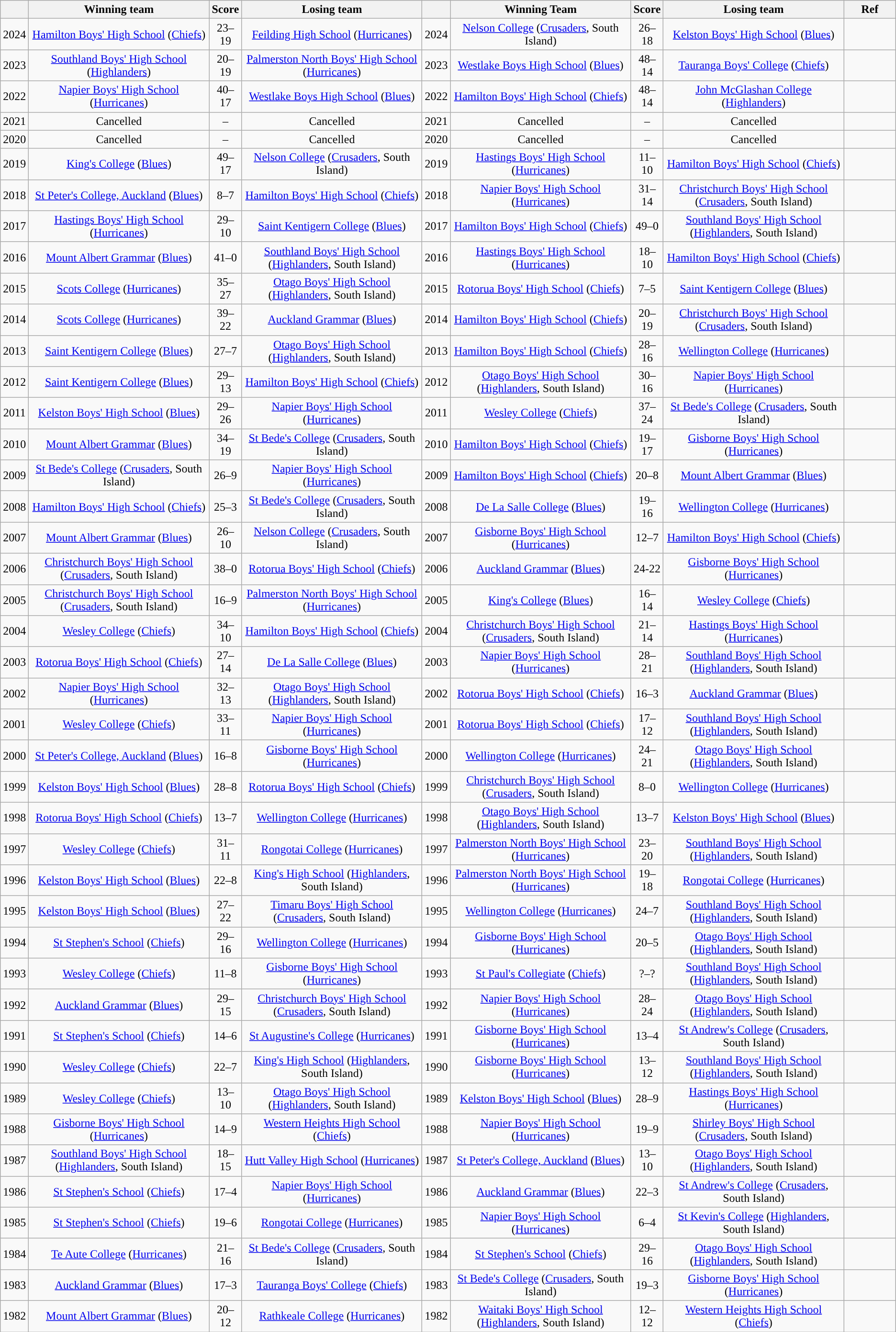<table class="wikitable mw-collapsible">
<tr>
<th style="width: 3%;"></th>
<th style="width: 21%;">Winning team</th>
<th style="width: 2%;">Score</th>
<th style="width: 21%;">Losing team</th>
<th style="width: 3%;"></th>
<th style="width: 21%;">Winning Team</th>
<th style="width: 2%;">Score</th>
<th style="width: 21%;">Losing team</th>
<th style="width: 6%;" class="unsortable">Ref</th>
</tr>
<tr>
<td style="text-align: center;"style='background: #eaecf0;'>2024</td>
<td style="text-align: center;"><a href='#'>Hamilton Boys' High School</a> (<a href='#'>Chiefs</a>)</td>
<td style="text-align: center;">23–19</td>
<td style="text-align: center;"><a href='#'>Feilding High School</a> (<a href='#'>Hurricanes</a>)</td>
<td style="text-align: center;"style='background: #eaecf0;'>2024</td>
<td style="text-align: center;"><a href='#'>Nelson College</a> (<a href='#'>Crusaders</a>, South Island)</td>
<td style="text-align: center;">26–18</td>
<td style="text-align: center;"><a href='#'>Kelston Boys' High School</a> (<a href='#'>Blues</a>)</td>
<td style="text-align: center;"></td>
</tr>
<tr>
<td style="text-align: center;"style='background: #eaecf0;'>2023</td>
<td style="text-align: center;"><a href='#'>Southland Boys' High School</a> (<a href='#'>Highlanders</a>)</td>
<td style="text-align: center;">20–19</td>
<td style="text-align: center;"><a href='#'>Palmerston North Boys' High School</a> (<a href='#'>Hurricanes</a>)</td>
<td style="text-align: center;"style='background: #eaecf0;'>2023</td>
<td style="text-align: center;"><a href='#'>Westlake Boys High School</a> (<a href='#'>Blues</a>)</td>
<td style="text-align: center;">48–14</td>
<td style="text-align: center;"><a href='#'>Tauranga Boys' College</a> (<a href='#'>Chiefs</a>)</td>
<td style="text-align: center;"></td>
</tr>
<tr>
<td style="text-align: center;"style='background: #eaecf0;'>2022</td>
<td style="text-align: center;"><a href='#'>Napier Boys' High School</a> (<a href='#'>Hurricanes</a>)</td>
<td style="text-align: center;">40–17</td>
<td style="text-align: center;"><a href='#'>Westlake Boys High School</a> (<a href='#'>Blues</a>)</td>
<td style="text-align: center;"style='background: #eaecf0;'>2022</td>
<td style="text-align: center;"><a href='#'>Hamilton Boys' High School</a> (<a href='#'>Chiefs</a>)</td>
<td style="text-align: center;">48–14</td>
<td style="text-align: center;"><a href='#'>John McGlashan College</a> (<a href='#'>Highlanders</a>)</td>
<td style="text-align: center;"></td>
</tr>
<tr>
<td style="text-align: center;"style='background: #eaecf0;'>2021</td>
<td style="text-align: center;">Cancelled</td>
<td style="text-align: center;">–</td>
<td style="text-align: center;">Cancelled</td>
<td style="text-align: center;"style='background: #eaecf0;'>2021</td>
<td style="text-align: center;">Cancelled</td>
<td style="text-align: center;">–</td>
<td style="text-align: center;">Cancelled</td>
<td style="text-align: center;"></td>
</tr>
<tr>
<td style="text-align: center;"style='background: #eaecf0;'>2020</td>
<td style="text-align: center;">Cancelled</td>
<td style="text-align: center;">–</td>
<td style="text-align: center;">Cancelled</td>
<td style="text-align: center;"style='background: #eaecf0;'>2020</td>
<td style="text-align: center;">Cancelled</td>
<td style="text-align: center;">–</td>
<td style="text-align: center;">Cancelled</td>
<td style="text-align: center;"></td>
</tr>
<tr>
<td style="text-align: center;"style='background: #eaecf0;'>2019</td>
<td style="text-align: center;"><a href='#'>King's College</a> (<a href='#'>Blues</a>)</td>
<td style="text-align: center;">49–17</td>
<td style="text-align: center;"><a href='#'>Nelson College</a> (<a href='#'>Crusaders</a>, South Island)</td>
<td style="text-align: center;"style='background: #eaecf0;'>2019</td>
<td style="text-align: center;"><a href='#'>Hastings Boys' High School</a> (<a href='#'>Hurricanes</a>)</td>
<td style="text-align: center;">11–10</td>
<td style="text-align: center;"><a href='#'>Hamilton Boys' High School</a> (<a href='#'>Chiefs</a>)</td>
<td style="text-align: center;"></td>
</tr>
<tr>
<td style="text-align: center;"style='background: #eaecf0;'>2018</td>
<td style="text-align: center;"><a href='#'>St Peter's College, Auckland</a> (<a href='#'>Blues</a>)</td>
<td style="text-align: center;">8–7</td>
<td style="text-align: center;"><a href='#'>Hamilton Boys' High School</a> (<a href='#'>Chiefs</a>)</td>
<td style="text-align: center;"style='background: #eaecf0;'>2018</td>
<td style="text-align: center;"><a href='#'>Napier Boys' High School</a> (<a href='#'>Hurricanes</a>)</td>
<td style="text-align: center;">31–14</td>
<td style="text-align: center;"><a href='#'>Christchurch Boys' High School</a> (<a href='#'>Crusaders</a>, South Island)</td>
<td style="text-align: center;"></td>
</tr>
<tr>
<td style="text-align: center;"style='background: #eaecf0;'>2017</td>
<td style="text-align: center;"><a href='#'>Hastings Boys' High School</a> (<a href='#'>Hurricanes</a>)</td>
<td style="text-align: center;">29–10</td>
<td style="text-align: center;"><a href='#'>Saint Kentigern College</a> (<a href='#'>Blues</a>)</td>
<td style="text-align: center;"style='background: #eaecf0;'>2017</td>
<td style="text-align: center;"><a href='#'>Hamilton Boys' High School</a> (<a href='#'>Chiefs</a>)</td>
<td style="text-align: center;">49–0</td>
<td style="text-align: center;"><a href='#'>Southland Boys' High School</a> (<a href='#'>Highlanders</a>, South Island)</td>
<td style="text-align: center;"></td>
</tr>
<tr>
<td style="text-align: center;"style='background: #eaecf0;'>2016</td>
<td style="text-align: center;"><a href='#'>Mount Albert Grammar</a> (<a href='#'>Blues</a>)</td>
<td style="text-align: center;">41–0</td>
<td style="text-align: center;"><a href='#'>Southland Boys' High School</a> (<a href='#'>Highlanders</a>, South Island)</td>
<td style="text-align: center;"style='background: #eaecf0;'>2016</td>
<td style="text-align: center;"><a href='#'>Hastings Boys' High School</a> (<a href='#'>Hurricanes</a>)</td>
<td style="text-align: center;">18–10</td>
<td style="text-align: center;"><a href='#'>Hamilton Boys' High School</a> (<a href='#'>Chiefs</a>)</td>
<td style="text-align: center;"></td>
</tr>
<tr>
<td style="text-align: center;"style='background: #eaecf0;'>2015</td>
<td style="text-align: center;"><a href='#'>Scots College</a> (<a href='#'>Hurricanes</a>)</td>
<td style="text-align: center;">35–27</td>
<td style="text-align: center;"><a href='#'>Otago Boys' High School</a> (<a href='#'>Highlanders</a>, South Island)</td>
<td style="text-align: center;"style='background: #eaecf0;'>2015</td>
<td style="text-align: center;"><a href='#'>Rotorua Boys' High School</a> (<a href='#'>Chiefs</a>)</td>
<td style="text-align: center;">7–5</td>
<td style="text-align: center;"><a href='#'>Saint Kentigern College</a> (<a href='#'>Blues</a>)</td>
<td style="text-align: center;"></td>
</tr>
<tr>
<td style="text-align: center;"style='background: #eaecf0;'>2014</td>
<td style="text-align: center;"><a href='#'>Scots College</a> (<a href='#'>Hurricanes</a>)</td>
<td style="text-align: center;">39–22</td>
<td style="text-align: center;"><a href='#'>Auckland Grammar</a> (<a href='#'>Blues</a>)</td>
<td style="text-align: center;"style='background: #eaecf0;'>2014</td>
<td style="text-align: center;"><a href='#'>Hamilton Boys' High School</a> (<a href='#'>Chiefs</a>)</td>
<td style="text-align: center;">20–19</td>
<td style="text-align: center;"><a href='#'>Christchurch Boys' High School</a> (<a href='#'>Crusaders</a>, South Island)</td>
<td style="text-align: center;"></td>
</tr>
<tr>
<td style="text-align: center;"style='background: #eaecf0;'>2013</td>
<td style="text-align: center;"><a href='#'>Saint Kentigern College</a> (<a href='#'>Blues</a>)</td>
<td style="text-align: center;">27–7</td>
<td style="text-align: center;"><a href='#'>Otago Boys' High School</a> (<a href='#'>Highlanders</a>, South Island)</td>
<td style="text-align: center;"style='background: #eaecf0;'>2013</td>
<td style="text-align: center;"><a href='#'>Hamilton Boys' High School</a> (<a href='#'>Chiefs</a>)</td>
<td style="text-align: center;">28–16</td>
<td style="text-align: center;"><a href='#'>Wellington College</a> (<a href='#'>Hurricanes</a>)</td>
<td style="text-align: center;"></td>
</tr>
<tr>
<td style="text-align: center;"style='background: #eaecf0;'>2012</td>
<td style="text-align: center;"><a href='#'>Saint Kentigern College</a> (<a href='#'>Blues</a>)</td>
<td style="text-align: center;">29–13</td>
<td style="text-align: center;"><a href='#'>Hamilton Boys' High School</a> (<a href='#'>Chiefs</a>)</td>
<td style="text-align: center;"style='background: #eaecf0;'>2012</td>
<td style="text-align: center;"><a href='#'>Otago Boys' High School</a> (<a href='#'>Highlanders</a>, South Island)</td>
<td style="text-align: center;">30–16</td>
<td style="text-align: center;"><a href='#'>Napier Boys' High School</a> (<a href='#'>Hurricanes</a>)</td>
<td style="text-align: center;"></td>
</tr>
<tr>
<td style="text-align: center;"style='background: #eaecf0;'>2011</td>
<td style="text-align: center;"><a href='#'>Kelston Boys' High School</a> (<a href='#'>Blues</a>)</td>
<td style="text-align: center;">29–26</td>
<td style="text-align: center;"><a href='#'>Napier Boys' High School</a> (<a href='#'>Hurricanes</a>)</td>
<td style="text-align: center;"style='background: #eaecf0;'>2011</td>
<td style="text-align: center;"><a href='#'>Wesley College</a> (<a href='#'>Chiefs</a>)</td>
<td style="text-align: center;">37–24</td>
<td style="text-align: center;"><a href='#'>St Bede's College</a> (<a href='#'>Crusaders</a>, South Island)</td>
<td style="text-align: center;"></td>
</tr>
<tr>
<td style="text-align: center;"style='background: #eaecf0;'>2010</td>
<td style="text-align: center;"><a href='#'>Mount Albert Grammar</a> (<a href='#'>Blues</a>)</td>
<td style="text-align: center;">34–19</td>
<td style="text-align: center;"><a href='#'>St Bede's College</a> (<a href='#'>Crusaders</a>, South Island)</td>
<td style="text-align: center;"style='background: #eaecf0;'>2010</td>
<td style="text-align: center;"><a href='#'>Hamilton Boys' High School</a> (<a href='#'>Chiefs</a>)</td>
<td style="text-align: center;">19–17</td>
<td style="text-align: center;"><a href='#'>Gisborne Boys' High School</a> (<a href='#'>Hurricanes</a>)</td>
<td style="text-align: center;"></td>
</tr>
<tr>
<td style="text-align: center;"style='background: #eaecf0;'>2009</td>
<td style="text-align: center;"><a href='#'>St Bede's College</a> (<a href='#'>Crusaders</a>, South Island)</td>
<td style="text-align: center;">26–9</td>
<td style="text-align: center;"><a href='#'>Napier Boys' High School</a> (<a href='#'>Hurricanes</a>)</td>
<td style="text-align: center;"style='background: #eaecf0;'>2009</td>
<td style="text-align: center;"><a href='#'>Hamilton Boys' High School</a> (<a href='#'>Chiefs</a>)</td>
<td style="text-align: center;">20–8</td>
<td style="text-align: center;"><a href='#'>Mount Albert Grammar</a> (<a href='#'>Blues</a>)</td>
<td style="text-align: center;"></td>
</tr>
<tr>
<td style="text-align: center;"style='background: #eaecf0;'>2008</td>
<td style="text-align: center;"><a href='#'>Hamilton Boys' High School</a> (<a href='#'>Chiefs</a>)</td>
<td style="text-align: center;">25–3</td>
<td style="text-align: center;"><a href='#'>St Bede's College</a> (<a href='#'>Crusaders</a>, South Island)</td>
<td style="text-align: center;"style='background: #eaecf0;'>2008</td>
<td style="text-align: center;"><a href='#'>De La Salle College</a> (<a href='#'>Blues</a>)</td>
<td style="text-align: center;">19–16</td>
<td style="text-align: center;"><a href='#'>Wellington College</a> (<a href='#'>Hurricanes</a>)</td>
<td style="text-align: center;"></td>
</tr>
<tr>
<td style="text-align: center;"style='background: #eaecf0;'>2007</td>
<td style="text-align: center;"><a href='#'>Mount Albert Grammar</a> (<a href='#'>Blues</a>)</td>
<td style="text-align: center;">26–10</td>
<td style="text-align: center;"><a href='#'>Nelson College</a> (<a href='#'>Crusaders</a>, South Island)</td>
<td style="text-align: center;"style='background: #eaecf0;'>2007</td>
<td style="text-align: center;"><a href='#'>Gisborne Boys' High School</a> (<a href='#'>Hurricanes</a>)</td>
<td style="text-align: center;">12–7</td>
<td style="text-align: center;"><a href='#'>Hamilton Boys' High School</a> (<a href='#'>Chiefs</a>)</td>
<td style="text-align: center;"></td>
</tr>
<tr>
<td style="text-align: center;"style='background: #eaecf0;'>2006</td>
<td style="text-align: center;"><a href='#'>Christchurch Boys' High School</a> (<a href='#'>Crusaders</a>, South Island)</td>
<td style="text-align: center;">38–0</td>
<td style="text-align: center;"><a href='#'>Rotorua Boys' High School</a> (<a href='#'>Chiefs</a>)</td>
<td style="text-align: center;"style='background: #eaecf0;'>2006</td>
<td style="text-align: center;"><a href='#'>Auckland Grammar</a> (<a href='#'>Blues</a>)</td>
<td style="text-align: center;">24-22</td>
<td style="text-align: center;"><a href='#'>Gisborne Boys' High School</a> (<a href='#'>Hurricanes</a>)</td>
<td style="text-align: center;"></td>
</tr>
<tr>
<td style="text-align: center;"style='background: #eaecf0;'>2005</td>
<td style="text-align: center;"><a href='#'>Christchurch Boys' High School</a> (<a href='#'>Crusaders</a>, South Island)</td>
<td style="text-align: center;">16–9</td>
<td style="text-align: center;"><a href='#'>Palmerston North Boys' High School</a> (<a href='#'>Hurricanes</a>)</td>
<td style="text-align: center;"style='background: #eaecf0;'>2005</td>
<td style="text-align: center;"><a href='#'>King's College</a> (<a href='#'>Blues</a>)</td>
<td style="text-align: center;">16–14</td>
<td style="text-align: center;"><a href='#'>Wesley College</a> (<a href='#'>Chiefs</a>)</td>
<td style="text-align: center;"></td>
</tr>
<tr>
<td style="text-align: center;"style='background: #eaecf0;'>2004</td>
<td style="text-align: center;"><a href='#'>Wesley College</a> (<a href='#'>Chiefs</a>)</td>
<td style="text-align: center;">34–10</td>
<td style="text-align: center;"><a href='#'>Hamilton Boys' High School</a> (<a href='#'>Chiefs</a>)</td>
<td style="text-align: center;"style='background: #eaecf0;'>2004</td>
<td style="text-align: center;"><a href='#'>Christchurch Boys' High School</a> (<a href='#'>Crusaders</a>, South Island)</td>
<td style="text-align: center;">21–14</td>
<td style="text-align: center;"><a href='#'>Hastings Boys' High School</a> (<a href='#'>Hurricanes</a>)</td>
<td style="text-align: center;"></td>
</tr>
<tr>
<td style="text-align: center;"style='background: #eaecf0;'>2003</td>
<td style="text-align: center;"><a href='#'>Rotorua Boys' High School</a> (<a href='#'>Chiefs</a>)</td>
<td style="text-align: center;">27–14</td>
<td style="text-align: center;"><a href='#'>De La Salle College</a> (<a href='#'>Blues</a>)</td>
<td style="text-align: center;"style='background: #eaecf0;'>2003</td>
<td style="text-align: center;"><a href='#'>Napier Boys' High School</a> (<a href='#'>Hurricanes</a>)</td>
<td style="text-align: center;">28–21</td>
<td style="text-align: center;"><a href='#'>Southland Boys' High School</a> (<a href='#'>Highlanders</a>, South Island)</td>
<td style="text-align: center;"></td>
</tr>
<tr>
<td style="text-align: center;"style='background: #eaecf0;'>2002</td>
<td style="text-align: center;"><a href='#'>Napier Boys' High School</a> (<a href='#'>Hurricanes</a>)</td>
<td style="text-align: center;">32–13</td>
<td style="text-align: center;"><a href='#'>Otago Boys' High School</a> (<a href='#'>Highlanders</a>, South Island)</td>
<td style="text-align: center;"style='background: #eaecf0;'>2002</td>
<td style="text-align: center;"><a href='#'>Rotorua Boys' High School</a> (<a href='#'>Chiefs</a>)</td>
<td style="text-align: center;">16–3</td>
<td style="text-align: center;"><a href='#'>Auckland Grammar</a> (<a href='#'>Blues</a>)</td>
<td style="text-align: center;"></td>
</tr>
<tr>
<td style="text-align: center;"style='background: #eaecf0;'>2001</td>
<td style="text-align: center;"><a href='#'>Wesley College</a> (<a href='#'>Chiefs</a>)</td>
<td style="text-align: center;">33–11</td>
<td style="text-align: center;"><a href='#'>Napier Boys' High School</a> (<a href='#'>Hurricanes</a>)</td>
<td style="text-align: center;"style='background: #eaecf0;'>2001</td>
<td style="text-align: center;"><a href='#'>Rotorua Boys' High School</a> (<a href='#'>Chiefs</a>)</td>
<td style="text-align: center;">17–12</td>
<td style="text-align: center;"><a href='#'>Southland Boys' High School</a> (<a href='#'>Highlanders</a>, South Island)</td>
<td style="text-align: center;"></td>
</tr>
<tr>
<td style="text-align: center;"style='background: #eaecf0;'>2000</td>
<td style="text-align: center;"><a href='#'>St Peter's College, Auckland</a> (<a href='#'>Blues</a>)</td>
<td style="text-align: center;">16–8</td>
<td style="text-align: center;"><a href='#'>Gisborne Boys' High School</a> (<a href='#'>Hurricanes</a>)</td>
<td style="text-align: center;"style='background: #eaecf0;'>2000</td>
<td style="text-align: center;"><a href='#'>Wellington College</a> (<a href='#'>Hurricanes</a>)</td>
<td style="text-align: center;">24–21</td>
<td style="text-align: center;"><a href='#'>Otago Boys' High School</a> (<a href='#'>Highlanders</a>, South Island)</td>
<td style="text-align: center;"></td>
</tr>
<tr>
<td style="text-align: center;"style='background: #eaecf0;'>1999</td>
<td style="text-align: center;"><a href='#'>Kelston Boys' High School</a> (<a href='#'>Blues</a>)</td>
<td style="text-align: center;">28–8</td>
<td style="text-align: center;"><a href='#'>Rotorua Boys' High School</a> (<a href='#'>Chiefs</a>)</td>
<td style="text-align: center;"style='background: #eaecf0;'>1999</td>
<td style="text-align: center;"><a href='#'>Christchurch Boys' High School</a> (<a href='#'>Crusaders</a>, South Island)</td>
<td style="text-align: center;">8–0</td>
<td style="text-align: center;"><a href='#'>Wellington College</a> (<a href='#'>Hurricanes</a>)</td>
<td style="text-align: center;"></td>
</tr>
<tr>
<td style="text-align: center;"style='background: #eaecf0;'>1998</td>
<td style="text-align: center;"><a href='#'>Rotorua Boys' High School</a> (<a href='#'>Chiefs</a>)</td>
<td style="text-align: center;">13–7</td>
<td style="text-align: center;"><a href='#'>Wellington College</a> (<a href='#'>Hurricanes</a>)</td>
<td style="text-align: center;"style='background: #eaecf0;'>1998</td>
<td style="text-align: center;"><a href='#'>Otago Boys' High School</a> (<a href='#'>Highlanders</a>, South Island)</td>
<td style="text-align: center;">13–7</td>
<td style="text-align: center;"><a href='#'>Kelston Boys' High School</a> (<a href='#'>Blues</a>)</td>
<td style="text-align: center;"></td>
</tr>
<tr>
<td style="text-align: center;"style='background: #eaecf0;'>1997</td>
<td style="text-align: center;"><a href='#'>Wesley College</a> (<a href='#'>Chiefs</a>)</td>
<td style="text-align: center;">31–11</td>
<td style="text-align: center;"><a href='#'>Rongotai College</a> (<a href='#'>Hurricanes</a>)</td>
<td style="text-align: center;"style='background: #eaecf0;'>1997</td>
<td style="text-align: center;"><a href='#'>Palmerston North Boys' High School</a> (<a href='#'>Hurricanes</a>)</td>
<td style="text-align: center;">23–20</td>
<td style="text-align: center;"><a href='#'>Southland Boys' High School</a> (<a href='#'>Highlanders</a>, South Island)</td>
<td style="text-align: center;"></td>
</tr>
<tr>
<td style="text-align: center;"style='background: #eaecf0;'>1996</td>
<td style="text-align: center;"><a href='#'>Kelston Boys' High School</a> (<a href='#'>Blues</a>)</td>
<td style="text-align: center;">22–8</td>
<td style="text-align: center;"><a href='#'>King's High School</a> (<a href='#'>Highlanders</a>, South Island)</td>
<td style="text-align: center;"style='background: #eaecf0;'>1996</td>
<td style="text-align: center;"><a href='#'>Palmerston North Boys' High School</a> (<a href='#'>Hurricanes</a>)</td>
<td style="text-align: center;">19–18</td>
<td style="text-align: center;"><a href='#'>Rongotai College</a> (<a href='#'>Hurricanes</a>)</td>
<td style="text-align: center;"></td>
</tr>
<tr>
<td style="text-align: center;"style='background: #eaecf0;'>1995</td>
<td style="text-align: center;"><a href='#'>Kelston Boys' High School</a> (<a href='#'>Blues</a>)</td>
<td style="text-align: center;">27–22</td>
<td style="text-align: center;"><a href='#'>Timaru Boys' High School</a> (<a href='#'>Crusaders</a>, South Island)</td>
<td style="text-align: center;"style='background: #eaecf0;'>1995</td>
<td style="text-align: center;"><a href='#'>Wellington College</a> (<a href='#'>Hurricanes</a>)</td>
<td style="text-align: center;">24–7</td>
<td style="text-align: center;"><a href='#'>Southland Boys' High School</a> (<a href='#'>Highlanders</a>, South Island)</td>
<td style="text-align: center;"></td>
</tr>
<tr>
<td style="text-align: center;"style='background: #eaecf0;'>1994</td>
<td style="text-align: center;"><a href='#'>St Stephen's School</a> (<a href='#'>Chiefs</a>)</td>
<td style="text-align: center;">29–16</td>
<td style="text-align: center;"><a href='#'>Wellington College</a> (<a href='#'>Hurricanes</a>)</td>
<td style="text-align: center;"style='background: #eaecf0;'>1994</td>
<td style="text-align: center;"><a href='#'>Gisborne Boys' High School</a> (<a href='#'>Hurricanes</a>)</td>
<td style="text-align: center;">20–5</td>
<td style="text-align: center;"><a href='#'>Otago Boys' High School</a> (<a href='#'>Highlanders</a>, South Island)</td>
<td style="text-align: center;"></td>
</tr>
<tr>
<td style="text-align: center;"style='background: #eaecf0;'>1993</td>
<td style="text-align: center;"><a href='#'>Wesley College</a> (<a href='#'>Chiefs</a>)</td>
<td style="text-align: center;">11–8</td>
<td style="text-align: center;"><a href='#'>Gisborne Boys' High School</a> (<a href='#'>Hurricanes</a>)</td>
<td style="text-align: center;"style='background: #eaecf0;'>1993</td>
<td style="text-align: center;"><a href='#'>St Paul's Collegiate</a> (<a href='#'>Chiefs</a>)</td>
<td style="text-align: center;">?–?</td>
<td style="text-align: center;"><a href='#'>Southland Boys' High School</a> (<a href='#'>Highlanders</a>, South Island)</td>
<td style="text-align: center;"></td>
</tr>
<tr>
<td style="text-align: center;"style='background: #eaecf0;'>1992</td>
<td style="text-align: center;"><a href='#'>Auckland Grammar</a> (<a href='#'>Blues</a>)</td>
<td style="text-align: center;">29–15</td>
<td style="text-align: center;"><a href='#'>Christchurch Boys' High School</a> (<a href='#'>Crusaders</a>, South Island)</td>
<td style="text-align: center;"style='background: #eaecf0;'>1992</td>
<td style="text-align: center;"><a href='#'>Napier Boys' High School</a> (<a href='#'>Hurricanes</a>)</td>
<td style="text-align: center;">28–24</td>
<td style="text-align: center;"><a href='#'>Otago Boys' High School</a> (<a href='#'>Highlanders</a>, South Island)</td>
<td style="text-align: center;"></td>
</tr>
<tr>
<td style="text-align: center;"style='background: #eaecf0;'>1991</td>
<td style="text-align: center;"><a href='#'>St Stephen's School</a> (<a href='#'>Chiefs</a>)</td>
<td style="text-align: center;">14–6</td>
<td style="text-align: center;"><a href='#'>St Augustine's College</a> (<a href='#'>Hurricanes</a>)</td>
<td style="text-align: center;"style='background: #eaecf0;'>1991</td>
<td style="text-align: center;"><a href='#'>Gisborne Boys' High School</a> (<a href='#'>Hurricanes</a>)</td>
<td style="text-align: center;">13–4</td>
<td style="text-align: center;"><a href='#'>St Andrew's College</a> (<a href='#'>Crusaders</a>, South Island)</td>
<td style="text-align: center;"></td>
</tr>
<tr>
<td style="text-align: center;"style='background: #eaecf0;'>1990</td>
<td style="text-align: center;"><a href='#'>Wesley College</a> (<a href='#'>Chiefs</a>)</td>
<td style="text-align: center;">22–7</td>
<td style="text-align: center;"><a href='#'>King's High School</a> (<a href='#'>Highlanders</a>, South Island)</td>
<td style="text-align: center;"style='background: #eaecf0;'>1990</td>
<td style="text-align: center;"><a href='#'>Gisborne Boys' High School</a> (<a href='#'>Hurricanes</a>)</td>
<td style="text-align: center;">13–12</td>
<td style="text-align: center;"><a href='#'>Southland Boys' High School</a> (<a href='#'>Highlanders</a>, South Island)</td>
<td style="text-align: center;"></td>
</tr>
<tr>
<td style="text-align: center;"style='background: #eaecf0;'>1989</td>
<td style="text-align: center;"><a href='#'>Wesley College</a> (<a href='#'>Chiefs</a>)</td>
<td style="text-align: center;">13–10</td>
<td style="text-align: center;"><a href='#'>Otago Boys' High School</a> (<a href='#'>Highlanders</a>, South Island)</td>
<td style="text-align: center;"style='background: #eaecf0;'>1989</td>
<td style="text-align: center;"><a href='#'>Kelston Boys' High School</a> (<a href='#'>Blues</a>)</td>
<td style="text-align: center;">28–9</td>
<td style="text-align: center;"><a href='#'>Hastings Boys' High School</a> (<a href='#'>Hurricanes</a>)</td>
<td style="text-align: center;"></td>
</tr>
<tr>
<td style="text-align: center;"style='background: #eaecf0;'>1988</td>
<td style="text-align: center;"><a href='#'>Gisborne Boys' High School</a> (<a href='#'>Hurricanes</a>)</td>
<td style="text-align: center;">14–9</td>
<td style="text-align: center;"><a href='#'>Western Heights High School</a> (<a href='#'>Chiefs</a>)</td>
<td style="text-align: center;"style='background: #eaecf0;'>1988</td>
<td style="text-align: center;"><a href='#'>Napier Boys' High School</a> (<a href='#'>Hurricanes</a>)</td>
<td style="text-align: center;">19–9</td>
<td style="text-align: center;"><a href='#'>Shirley Boys' High School</a> (<a href='#'>Crusaders</a>, South Island)</td>
<td style="text-align: center;"></td>
</tr>
<tr>
<td style="text-align: center;"style='background: #eaecf0;'>1987</td>
<td style="text-align: center;"><a href='#'>Southland Boys' High School</a> (<a href='#'>Highlanders</a>, South Island)</td>
<td style="text-align: center;">18–15</td>
<td style="text-align: center;"><a href='#'>Hutt Valley High School</a> (<a href='#'>Hurricanes</a>)</td>
<td style="text-align: center;"style='background: #eaecf0;'>1987</td>
<td style="text-align: center;"><a href='#'>St Peter's College, Auckland</a> (<a href='#'>Blues</a>)</td>
<td style="text-align: center;">13–10</td>
<td style="text-align: center;"><a href='#'>Otago Boys' High School</a> (<a href='#'>Highlanders</a>, South Island)</td>
<td style="text-align: center;"></td>
</tr>
<tr>
<td style="text-align: center;"style='background: #eaecf0;'>1986</td>
<td style="text-align: center;"><a href='#'>St Stephen's School</a> (<a href='#'>Chiefs</a>)</td>
<td style="text-align: center;">17–4</td>
<td style="text-align: center;"><a href='#'>Napier Boys' High School</a> (<a href='#'>Hurricanes</a>)</td>
<td style="text-align: center;"style='background: #eaecf0;'>1986</td>
<td style="text-align: center;"><a href='#'>Auckland Grammar</a> (<a href='#'>Blues</a>)</td>
<td style="text-align: center;">22–3</td>
<td style="text-align: center;"><a href='#'>St Andrew's College</a> (<a href='#'>Crusaders</a>, South Island)</td>
<td style="text-align: center;"></td>
</tr>
<tr>
<td style="text-align: center;"style='background: #eaecf0;'>1985</td>
<td style="text-align: center;"><a href='#'>St Stephen's School</a> (<a href='#'>Chiefs</a>)</td>
<td style="text-align: center;">19–6</td>
<td style="text-align: center;"><a href='#'>Rongotai College</a> (<a href='#'>Hurricanes</a>)</td>
<td style="text-align: center;"style='background: #eaecf0;'>1985</td>
<td style="text-align: center;"><a href='#'>Napier Boys' High School</a> (<a href='#'>Hurricanes</a>)</td>
<td style="text-align: center;">6–4</td>
<td style="text-align: center;"><a href='#'>St Kevin's College</a> (<a href='#'>Highlanders</a>, South Island)</td>
<td style="text-align: center;"></td>
</tr>
<tr>
<td style="text-align: center;"style='background: #eaecf0;'>1984</td>
<td style="text-align: center;"><a href='#'>Te Aute College</a> (<a href='#'>Hurricanes</a>)</td>
<td style="text-align: center;">21–16</td>
<td style="text-align: center;"><a href='#'>St Bede's College</a> (<a href='#'>Crusaders</a>, South Island)</td>
<td style="text-align: center;"style='background: #eaecf0;'>1984</td>
<td style="text-align: center;"><a href='#'>St Stephen's School</a> (<a href='#'>Chiefs</a>)</td>
<td style="text-align: center;">29–16</td>
<td style="text-align: center;"><a href='#'>Otago Boys' High School</a> (<a href='#'>Highlanders</a>, South Island)</td>
<td style="text-align: center;"></td>
</tr>
<tr>
<td style="text-align: center;" style='background: #eaecf0;"'>1983</td>
<td style="text-align: center;"><a href='#'>Auckland Grammar</a> (<a href='#'>Blues</a>)</td>
<td style="text-align: center;">17–3</td>
<td style="text-align: center;"><a href='#'>Tauranga Boys' College</a> (<a href='#'>Chiefs</a>)</td>
<td style="text-align: center;" style='background: #eaecf0;"'>1983</td>
<td style="text-align: center;"><a href='#'>St Bede's College</a> (<a href='#'>Crusaders</a>, South Island)</td>
<td style="text-align: center;">19–3</td>
<td style="text-align: center;"><a href='#'>Gisborne Boys' High School</a> (<a href='#'>Hurricanes</a>)</td>
<td style="text-align: center;"></td>
</tr>
<tr>
<td style="text-align: center; "style='background: #eaecf0;'>1982</td>
<td style="text-align: center;"><a href='#'>Mount Albert Grammar</a> (<a href='#'>Blues</a>)</td>
<td style="text-align: center;">20–12</td>
<td style="text-align: center;"><a href='#'>Rathkeale College</a> (<a href='#'>Hurricanes</a>)</td>
<td style="text-align: center; "style='background: #eaecf0;'>1982</td>
<td style="text-align: center;"><a href='#'>Waitaki Boys' High School</a> (<a href='#'>Highlanders</a>, South Island)</td>
<td style="text-align: center;">12–12</td>
<td style="text-align: center;"><a href='#'>Western Heights High School</a> (<a href='#'>Chiefs</a>)</td>
<td style="text-align: center;"></td>
</tr>
</table>
